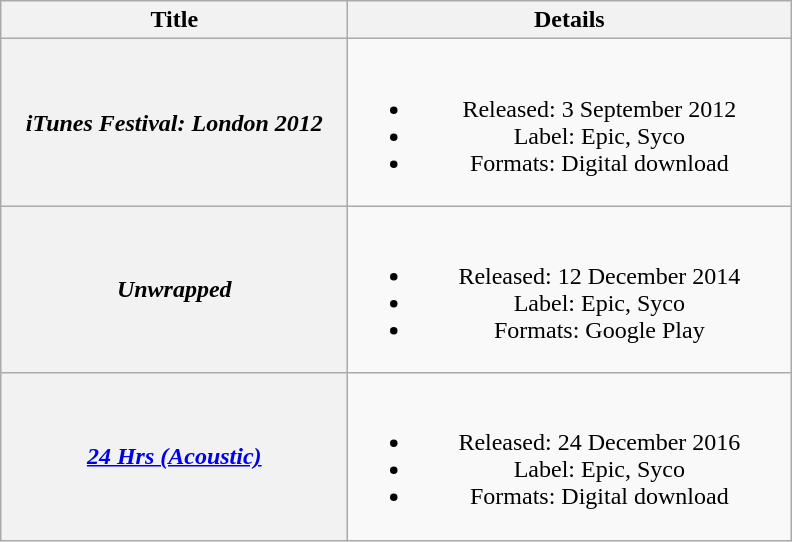<table class="wikitable plainrowheaders" style="text-align:center;">
<tr>
<th scope="col" style="width:14em;">Title</th>
<th scope="col" style="width:18em;">Details</th>
</tr>
<tr>
<th scope="row"><em>iTunes Festival: London 2012</em></th>
<td><br><ul><li>Released: 3 September 2012</li><li>Label: Epic, Syco</li><li>Formats: Digital download</li></ul></td>
</tr>
<tr>
<th scope="row"><em>Unwrapped</em></th>
<td><br><ul><li>Released: 12 December 2014</li><li>Label: Epic, Syco</li><li>Formats: Google Play</li></ul></td>
</tr>
<tr>
<th scope="row"><em><a href='#'>24 Hrs (Acoustic)</a></em></th>
<td><br><ul><li>Released: 24 December 2016</li><li>Label: Epic, Syco</li><li>Formats: Digital download</li></ul></td>
</tr>
</table>
